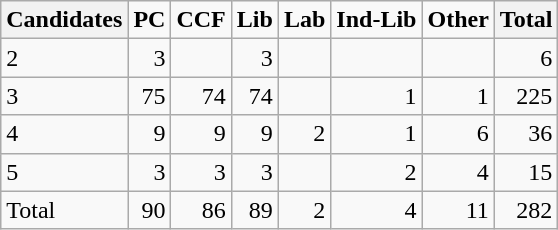<table class="wikitable" style="text-align:right;">
<tr>
<th>Candidates</th>
<td><strong>PC</strong></td>
<td><strong>CCF</strong></td>
<td><strong>Lib</strong></td>
<td><strong>Lab</strong></td>
<td><strong>Ind-Lib</strong></td>
<td><strong>Other</strong></td>
<th>Total</th>
</tr>
<tr>
<td style="text-align:left;">2</td>
<td>3</td>
<td></td>
<td>3</td>
<td></td>
<td></td>
<td></td>
<td>6</td>
</tr>
<tr>
<td style="text-align:left;">3</td>
<td>75</td>
<td>74</td>
<td>74</td>
<td></td>
<td>1</td>
<td>1</td>
<td>225</td>
</tr>
<tr>
<td style="text-align:left;">4</td>
<td>9</td>
<td>9</td>
<td>9</td>
<td>2</td>
<td>1</td>
<td>6</td>
<td>36</td>
</tr>
<tr>
<td style="text-align:left;">5</td>
<td>3</td>
<td>3</td>
<td>3</td>
<td></td>
<td>2</td>
<td>4</td>
<td>15</td>
</tr>
<tr>
<td style="text-align:left;">Total</td>
<td>90</td>
<td>86</td>
<td>89</td>
<td>2</td>
<td>4</td>
<td>11</td>
<td>282</td>
</tr>
</table>
